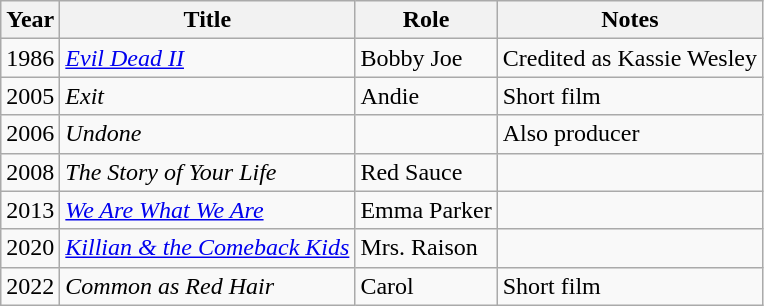<table class="wikitable">
<tr>
<th>Year</th>
<th>Title</th>
<th>Role</th>
<th>Notes</th>
</tr>
<tr>
<td>1986</td>
<td><em><a href='#'>Evil Dead II</a></em></td>
<td>Bobby Joe</td>
<td>Credited as Kassie Wesley</td>
</tr>
<tr>
<td>2005</td>
<td><em>Exit</em></td>
<td>Andie</td>
<td>Short film</td>
</tr>
<tr>
<td>2006</td>
<td><em>Undone</em></td>
<td></td>
<td>Also producer</td>
</tr>
<tr>
<td>2008</td>
<td><em>The Story of Your Life</em></td>
<td>Red Sauce</td>
<td></td>
</tr>
<tr>
<td>2013</td>
<td><em><a href='#'>We Are What We Are</a></em></td>
<td>Emma Parker</td>
<td></td>
</tr>
<tr>
<td>2020</td>
<td><em><a href='#'>Killian & the Comeback Kids</a></em></td>
<td>Mrs. Raison</td>
<td></td>
</tr>
<tr>
<td>2022</td>
<td><em>Common as Red Hair</em></td>
<td>Carol</td>
<td>Short film</td>
</tr>
</table>
